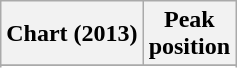<table class="wikitable sortable plainrowheaders">
<tr>
<th scope="col">Chart (2013)</th>
<th scope="col">Peak<br>position</th>
</tr>
<tr>
</tr>
<tr>
</tr>
<tr>
</tr>
<tr>
</tr>
<tr>
</tr>
<tr>
</tr>
<tr>
</tr>
<tr>
</tr>
<tr>
</tr>
<tr>
</tr>
<tr>
</tr>
<tr>
</tr>
<tr>
</tr>
<tr>
</tr>
<tr>
</tr>
<tr>
</tr>
<tr>
</tr>
<tr>
</tr>
<tr>
</tr>
<tr>
</tr>
<tr>
</tr>
<tr>
</tr>
<tr>
</tr>
</table>
